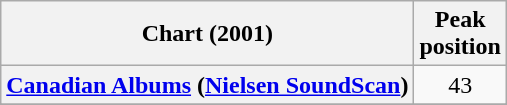<table class="wikitable sortable plainrowheaders">
<tr>
<th>Chart (2001)</th>
<th>Peak<br>position</th>
</tr>
<tr>
<th scope="row"><a href='#'>Canadian Albums</a> (<a href='#'>Nielsen SoundScan</a>)</th>
<td align="center">43</td>
</tr>
<tr>
</tr>
<tr>
</tr>
<tr>
</tr>
</table>
